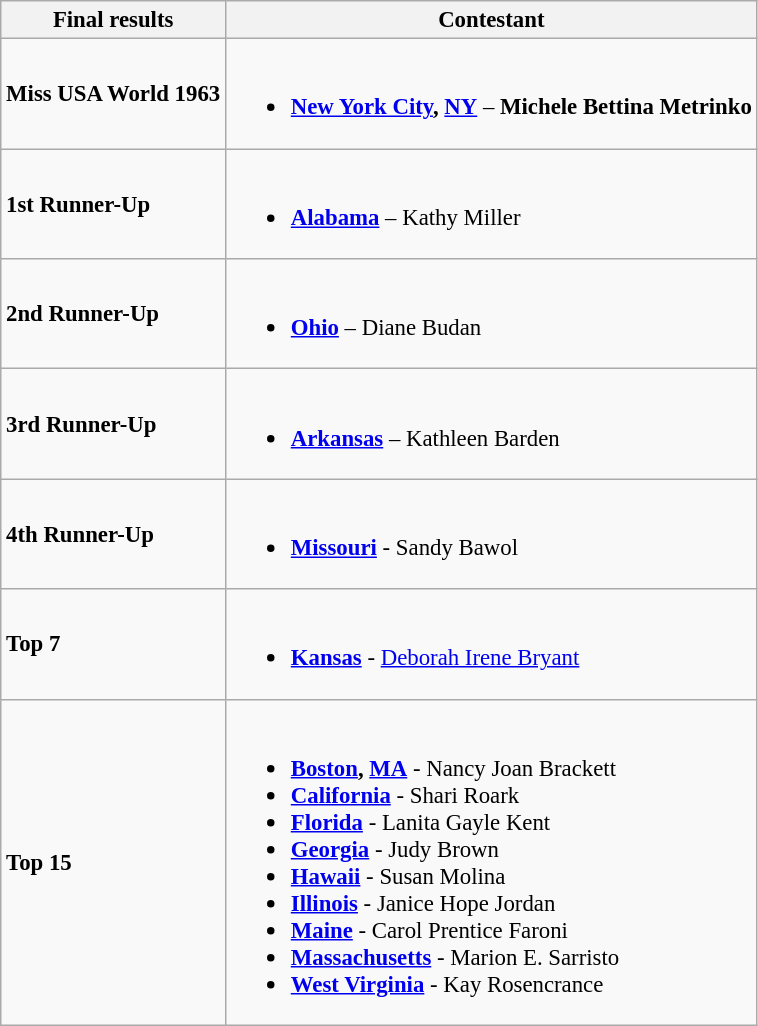<table class="wikitable sortable" style="font-size: 95%;">
<tr>
<th>Final results</th>
<th>Contestant</th>
</tr>
<tr>
<td><strong>Miss USA World 1963</strong></td>
<td><br><ul><li><strong> <a href='#'>New York City</a>, <a href='#'>NY</a></strong> – <strong>Michele Bettina Metrinko</strong></li></ul></td>
</tr>
<tr>
<td><strong>1st Runner-Up</strong></td>
<td><br><ul><li><strong> <a href='#'>Alabama</a></strong> – Kathy Miller</li></ul></td>
</tr>
<tr>
<td><strong>2nd Runner-Up</strong></td>
<td><br><ul><li><strong> <a href='#'>Ohio</a></strong> – Diane Budan</li></ul></td>
</tr>
<tr>
<td><strong>3rd Runner-Up</strong></td>
<td><br><ul><li><strong> <a href='#'>Arkansas</a></strong> – Kathleen Barden</li></ul></td>
</tr>
<tr>
<td><strong>4th Runner-Up</strong></td>
<td><br><ul><li><strong> <a href='#'>Missouri</a></strong> - Sandy Bawol</li></ul></td>
</tr>
<tr>
<td><strong>Top 7</strong></td>
<td><br><ul><li><strong> <a href='#'>Kansas</a></strong> - <a href='#'>Deborah Irene Bryant</a></li></ul></td>
</tr>
<tr>
<td><strong>Top 15</strong></td>
<td><br><ul><li><strong> <a href='#'>Boston</a>, <a href='#'>MA</a></strong> - Nancy Joan Brackett</li><li><strong> <a href='#'>California</a></strong> - Shari Roark</li><li><strong> <a href='#'>Florida</a></strong> - Lanita Gayle Kent</li><li><strong> <a href='#'>Georgia</a></strong> - Judy Brown</li><li><strong> <a href='#'>Hawaii</a></strong> - Susan Molina</li><li><strong> <a href='#'>Illinois</a></strong> - Janice Hope Jordan</li><li><strong> <a href='#'>Maine</a></strong> - Carol Prentice Faroni</li><li><strong> <a href='#'>Massachusetts</a></strong> - Marion E. Sarristo</li><li><strong> <a href='#'>West Virginia</a></strong> - Kay Rosencrance</li></ul></td>
</tr>
</table>
